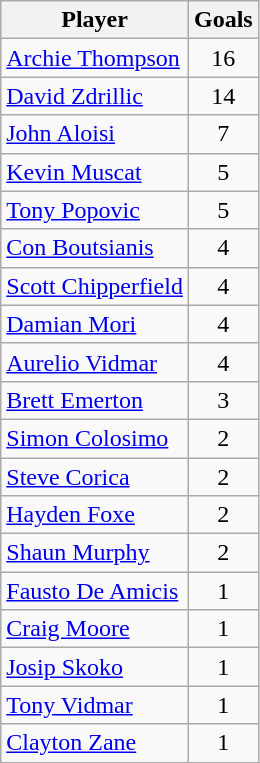<table class="wikitable sortable" style="text-align: left;">
<tr>
<th>Player</th>
<th>Goals</th>
</tr>
<tr>
<td><a href='#'>Archie Thompson</a></td>
<td align=center>16</td>
</tr>
<tr>
<td><a href='#'>David Zdrillic</a></td>
<td align=center>14</td>
</tr>
<tr>
<td><a href='#'>John Aloisi</a></td>
<td align=center>7</td>
</tr>
<tr>
<td><a href='#'>Kevin Muscat</a></td>
<td align=center>5</td>
</tr>
<tr>
<td><a href='#'>Tony Popovic</a></td>
<td align=center>5</td>
</tr>
<tr>
<td><a href='#'>Con Boutsianis</a></td>
<td align=center>4</td>
</tr>
<tr>
<td><a href='#'>Scott Chipperfield</a></td>
<td align=center>4</td>
</tr>
<tr>
<td><a href='#'>Damian Mori</a></td>
<td align=center>4</td>
</tr>
<tr>
<td><a href='#'>Aurelio Vidmar</a></td>
<td align=center>4</td>
</tr>
<tr>
<td><a href='#'>Brett Emerton</a></td>
<td align=center>3</td>
</tr>
<tr>
<td><a href='#'>Simon Colosimo</a></td>
<td align=center>2</td>
</tr>
<tr>
<td><a href='#'>Steve Corica</a></td>
<td align=center>2</td>
</tr>
<tr>
<td><a href='#'>Hayden Foxe</a></td>
<td align=center>2</td>
</tr>
<tr>
<td><a href='#'>Shaun Murphy</a></td>
<td align=center>2</td>
</tr>
<tr>
<td><a href='#'>Fausto De Amicis</a></td>
<td align=center>1</td>
</tr>
<tr>
<td><a href='#'>Craig Moore</a></td>
<td align=center>1</td>
</tr>
<tr>
<td><a href='#'>Josip Skoko</a></td>
<td align=center>1</td>
</tr>
<tr>
<td><a href='#'>Tony Vidmar</a></td>
<td align=center>1</td>
</tr>
<tr>
<td><a href='#'>Clayton Zane</a></td>
<td align=center>1</td>
</tr>
<tr>
</tr>
</table>
